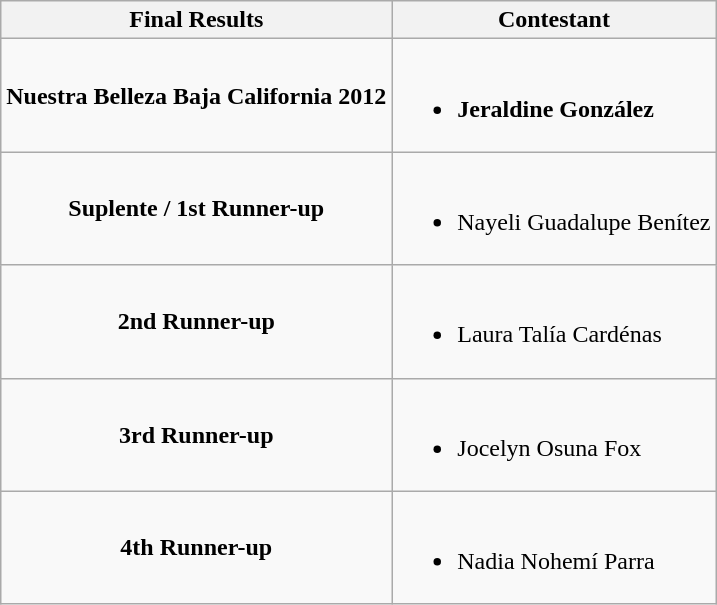<table class="wikitable">
<tr>
<th>Final Results</th>
<th>Contestant</th>
</tr>
<tr>
<td align="center"><strong>Nuestra Belleza Baja California 2012</strong></td>
<td><br><ul><li><strong>Jeraldine González</strong></li></ul></td>
</tr>
<tr>
<td align="center"><strong>Suplente / 1st Runner-up</strong></td>
<td><br><ul><li>Nayeli Guadalupe Benítez</li></ul></td>
</tr>
<tr>
<td align="center"><strong>2nd Runner-up</strong></td>
<td><br><ul><li>Laura Talía Cardénas</li></ul></td>
</tr>
<tr>
<td align="center"><strong>3rd Runner-up</strong></td>
<td><br><ul><li>Jocelyn Osuna Fox</li></ul></td>
</tr>
<tr>
<td align="center"><strong>4th Runner-up</strong></td>
<td><br><ul><li>Nadia Nohemí Parra</li></ul></td>
</tr>
</table>
